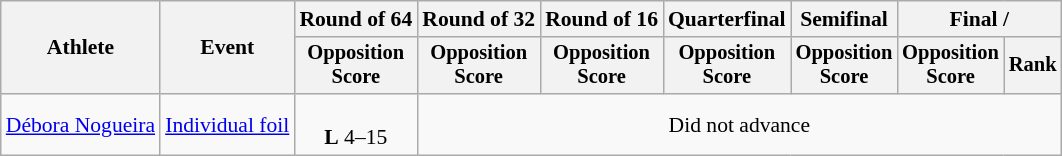<table class="wikitable" style="font-size:90%">
<tr>
<th rowspan="2">Athlete</th>
<th rowspan="2">Event</th>
<th>Round of 64</th>
<th>Round of 32</th>
<th>Round of 16</th>
<th>Quarterfinal</th>
<th>Semifinal</th>
<th colspan=2>Final / </th>
</tr>
<tr style="font-size:95%">
<th>Opposition <br> Score</th>
<th>Opposition <br> Score</th>
<th>Opposition <br> Score</th>
<th>Opposition <br> Score</th>
<th>Opposition <br> Score</th>
<th>Opposition <br> Score</th>
<th>Rank</th>
</tr>
<tr align=center>
<td align=left><a href='#'>Débora Nogueira</a></td>
<td align=left><a href='#'>Individual foil</a></td>
<td><br><strong>L</strong> 4–15</td>
<td colspan=6>Did not advance</td>
</tr>
</table>
